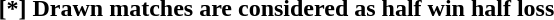<table style="text-align:center">
<tr>
<th><br>[*] Drawn matches are considered as half win half loss</th>
</tr>
</table>
